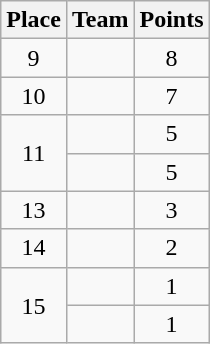<table class="wikitable" style="text-align:center; padding-bottom:0;">
<tr>
<th>Place</th>
<th style="text-align:left;">Team</th>
<th>Points</th>
</tr>
<tr>
<td>9</td>
<td align=left></td>
<td>8</td>
</tr>
<tr>
<td>10</td>
<td align=left></td>
<td>7</td>
</tr>
<tr>
<td rowspan=2>11</td>
<td align=left></td>
<td>5</td>
</tr>
<tr>
<td align=left></td>
<td>5</td>
</tr>
<tr>
<td>13</td>
<td align=left></td>
<td>3</td>
</tr>
<tr>
<td>14</td>
<td align=left></td>
<td>2</td>
</tr>
<tr>
<td rowspan=2>15</td>
<td align=left></td>
<td>1</td>
</tr>
<tr>
<td align=left></td>
<td>1</td>
</tr>
</table>
